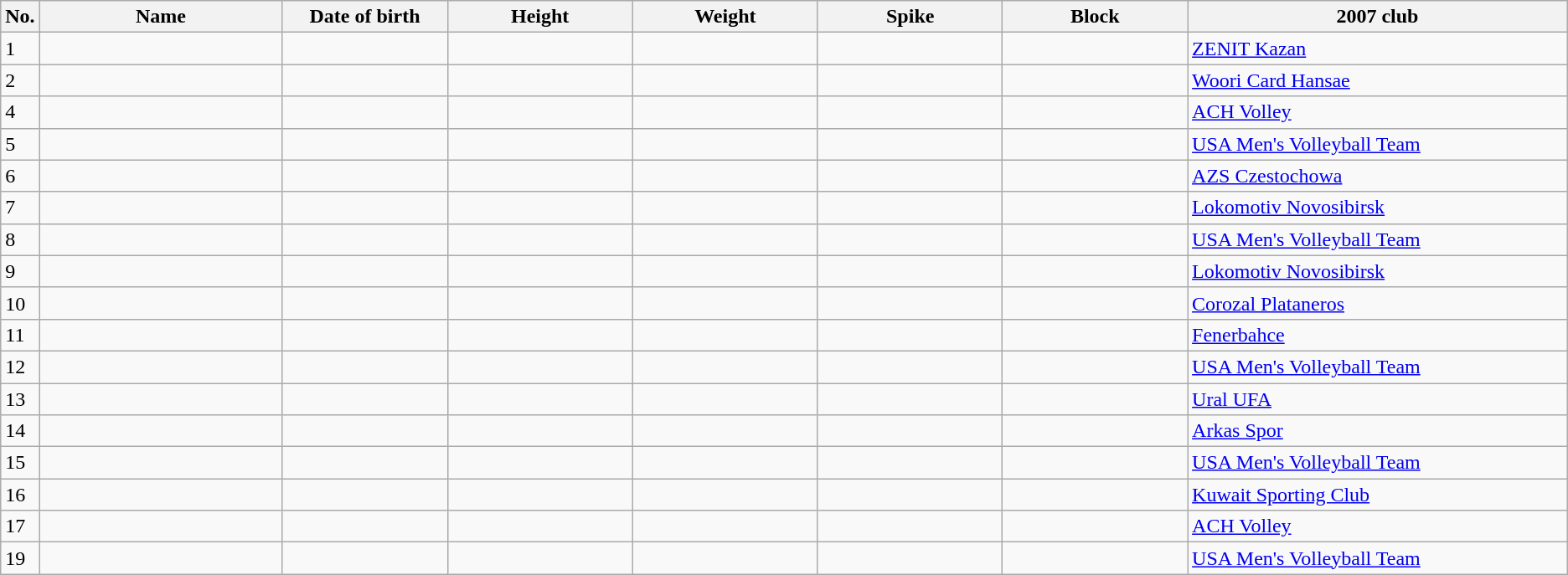<table class="wikitable sortable" style=font-size:100%; text-align:center;>
<tr>
<th>No.</th>
<th style=width:12em>Name</th>
<th style=width:8em>Date of birth</th>
<th style=width:9em>Height</th>
<th style=width:9em>Weight</th>
<th style=width:9em>Spike</th>
<th style=width:9em>Block</th>
<th style=width:19em>2007 club</th>
</tr>
<tr>
<td>1</td>
<td align=left></td>
<td align=right></td>
<td></td>
<td></td>
<td></td>
<td></td>
<td align=left><a href='#'>ZENIT Kazan</a></td>
</tr>
<tr>
<td>2</td>
<td align=left></td>
<td align=right></td>
<td></td>
<td></td>
<td></td>
<td></td>
<td align=left><a href='#'>Woori Card Hansae</a></td>
</tr>
<tr>
<td>4</td>
<td align=left></td>
<td align=right></td>
<td></td>
<td></td>
<td></td>
<td></td>
<td align=left><a href='#'>ACH Volley</a></td>
</tr>
<tr>
<td>5</td>
<td align=left></td>
<td align=right></td>
<td></td>
<td></td>
<td></td>
<td></td>
<td align=left><a href='#'>USA Men's Volleyball Team</a></td>
</tr>
<tr>
<td>6</td>
<td align=left></td>
<td align=right></td>
<td></td>
<td></td>
<td></td>
<td></td>
<td align=left><a href='#'>AZS Czestochowa</a></td>
</tr>
<tr>
<td>7</td>
<td align=left></td>
<td align=right></td>
<td></td>
<td></td>
<td></td>
<td></td>
<td align=left><a href='#'>Lokomotiv Novosibirsk</a></td>
</tr>
<tr>
<td>8</td>
<td align=left></td>
<td align=right></td>
<td></td>
<td></td>
<td></td>
<td></td>
<td align=left><a href='#'>USA Men's Volleyball Team</a></td>
</tr>
<tr>
<td>9</td>
<td align=left></td>
<td align=right></td>
<td></td>
<td></td>
<td></td>
<td></td>
<td align=left><a href='#'>Lokomotiv Novosibirsk</a></td>
</tr>
<tr>
<td>10</td>
<td align=left></td>
<td align=right></td>
<td></td>
<td></td>
<td></td>
<td></td>
<td align=left><a href='#'>Corozal Plataneros</a></td>
</tr>
<tr>
<td>11</td>
<td align=left></td>
<td align=right></td>
<td></td>
<td></td>
<td></td>
<td></td>
<td align=left><a href='#'>Fenerbahce</a></td>
</tr>
<tr>
<td>12</td>
<td align=left></td>
<td align=right></td>
<td></td>
<td></td>
<td></td>
<td></td>
<td align=left><a href='#'>USA Men's Volleyball Team</a></td>
</tr>
<tr>
<td>13</td>
<td align=left></td>
<td align=right></td>
<td></td>
<td></td>
<td></td>
<td></td>
<td align=left><a href='#'>Ural UFA</a></td>
</tr>
<tr>
<td>14</td>
<td align=left></td>
<td align=right></td>
<td></td>
<td></td>
<td></td>
<td></td>
<td align=left><a href='#'>Arkas Spor</a></td>
</tr>
<tr>
<td>15</td>
<td align=left></td>
<td align=right></td>
<td></td>
<td></td>
<td></td>
<td></td>
<td align=left><a href='#'>USA Men's Volleyball Team</a></td>
</tr>
<tr>
<td>16</td>
<td align=left></td>
<td align=right></td>
<td></td>
<td></td>
<td></td>
<td></td>
<td align=left><a href='#'>Kuwait Sporting Club</a></td>
</tr>
<tr>
<td>17</td>
<td align=left></td>
<td align=right></td>
<td></td>
<td></td>
<td></td>
<td></td>
<td align=left><a href='#'>ACH Volley</a></td>
</tr>
<tr>
<td>19</td>
<td align=left></td>
<td align=right></td>
<td></td>
<td></td>
<td></td>
<td></td>
<td align=left><a href='#'>USA Men's Volleyball Team</a></td>
</tr>
</table>
